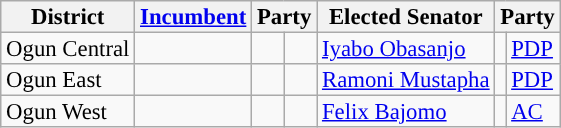<table class="sortable wikitable" style="font-size:95%;line-height:14px;">
<tr>
<th class="unsortable">District</th>
<th class="unsortable"><a href='#'>Incumbent</a></th>
<th colspan="2">Party</th>
<th class="unsortable">Elected Senator</th>
<th colspan="2">Party</th>
</tr>
<tr>
<td>Ogun Central</td>
<td></td>
<td></td>
<td></td>
<td><a href='#'>Iyabo Obasanjo</a></td>
<td style="background:"></td>
<td><a href='#'>PDP</a></td>
</tr>
<tr>
<td>Ogun East</td>
<td></td>
<td></td>
<td></td>
<td><a href='#'>Ramoni Mustapha</a></td>
<td style="background:"></td>
<td><a href='#'>PDP</a></td>
</tr>
<tr>
<td>Ogun West</td>
<td></td>
<td></td>
<td></td>
<td><a href='#'>Felix Bajomo</a></td>
<td style="background:"></td>
<td><a href='#'>AC</a></td>
</tr>
</table>
